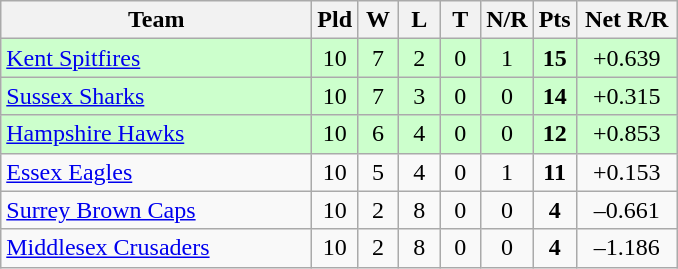<table class="wikitable" style="text-align: center;">
<tr>
<th width=200>Team</th>
<th width=20>Pld</th>
<th width=20>W</th>
<th width=20>L</th>
<th width=20>T</th>
<th width=20>N/R</th>
<th width=20>Pts</th>
<th width=60>Net R/R</th>
</tr>
<tr style="background:#cfc;">
<td align=left><a href='#'>Kent Spitfires</a></td>
<td>10</td>
<td>7</td>
<td>2</td>
<td>0</td>
<td>1</td>
<td><strong>15</strong></td>
<td>+0.639</td>
</tr>
<tr style="background:#cfc;">
<td align=left><a href='#'>Sussex Sharks</a></td>
<td>10</td>
<td>7</td>
<td>3</td>
<td>0</td>
<td>0</td>
<td><strong>14</strong></td>
<td>+0.315</td>
</tr>
<tr style="background:#cfc;">
<td align=left><a href='#'>Hampshire Hawks</a></td>
<td>10</td>
<td>6</td>
<td>4</td>
<td>0</td>
<td>0</td>
<td><strong>12</strong></td>
<td>+0.853</td>
</tr>
<tr>
<td align=left><a href='#'>Essex Eagles</a></td>
<td>10</td>
<td>5</td>
<td>4</td>
<td>0</td>
<td>1</td>
<td><strong>11</strong></td>
<td>+0.153</td>
</tr>
<tr>
<td align=left><a href='#'>Surrey Brown Caps</a></td>
<td>10</td>
<td>2</td>
<td>8</td>
<td>0</td>
<td>0</td>
<td><strong>4</strong></td>
<td>–0.661</td>
</tr>
<tr>
<td align=left><a href='#'>Middlesex Crusaders</a></td>
<td>10</td>
<td>2</td>
<td>8</td>
<td>0</td>
<td>0</td>
<td><strong>4</strong></td>
<td>–1.186</td>
</tr>
</table>
